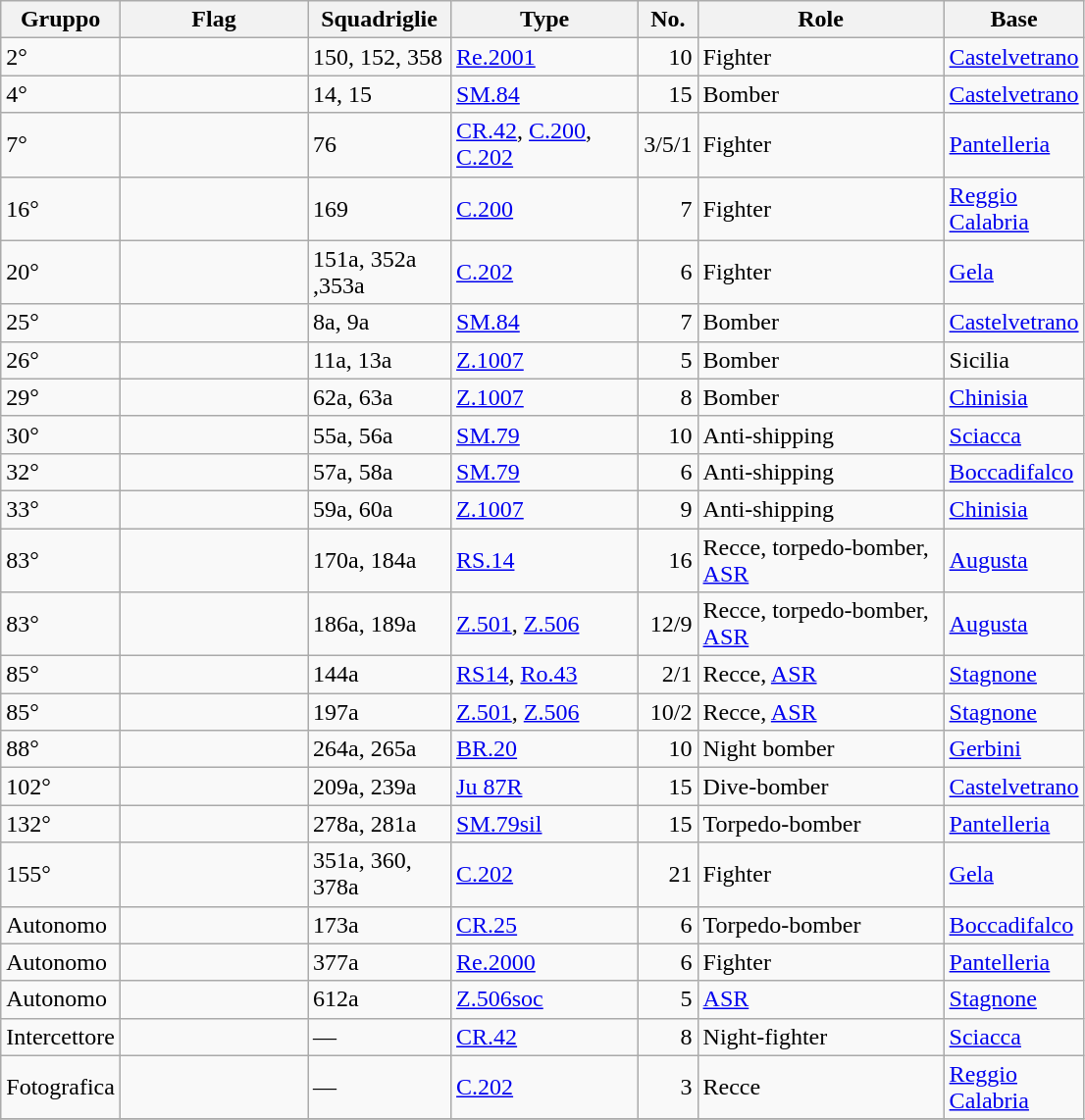<table class="wikitable sortable">
<tr>
<th scope="col" width="60px">Gruppo</th>
<th scope="col" width="120px">Flag</th>
<th scope="col" width="90px">Squadriglie</th>
<th scope="col" width="120px">Type</th>
<th scope="col" width="20px">No.</th>
<th scope="col" width="160px">Role</th>
<th scope="col" width="80px">Base</th>
</tr>
<tr>
<td>2°</td>
<td></td>
<td>150, 152, 358</td>
<td><a href='#'>Re.2001</a></td>
<td align="right">10</td>
<td>Fighter</td>
<td><a href='#'>Castelvetrano</a></td>
</tr>
<tr>
<td>4°</td>
<td></td>
<td>14, 15</td>
<td><a href='#'>SM.84</a></td>
<td align="right">15</td>
<td>Bomber</td>
<td><a href='#'>Castelvetrano</a></td>
</tr>
<tr>
<td>7°</td>
<td></td>
<td>76</td>
<td><a href='#'>CR.42</a>, <a href='#'>C.200</a>, <a href='#'>C.202</a></td>
<td align="right">3/5/1</td>
<td>Fighter</td>
<td><a href='#'>Pantelleria</a></td>
</tr>
<tr>
<td>16°</td>
<td></td>
<td>169</td>
<td><a href='#'>C.200</a></td>
<td align="right">7</td>
<td>Fighter</td>
<td><a href='#'>Reggio Calabria</a></td>
</tr>
<tr>
<td>20°</td>
<td></td>
<td>151a, 352a ,353a</td>
<td><a href='#'>C.202</a></td>
<td align="right">6</td>
<td>Fighter</td>
<td><a href='#'>Gela</a></td>
</tr>
<tr>
<td>25°</td>
<td></td>
<td>8a, 9a</td>
<td><a href='#'>SM.84</a></td>
<td align="right">7</td>
<td>Bomber</td>
<td><a href='#'>Castelvetrano</a></td>
</tr>
<tr>
<td>26°</td>
<td></td>
<td>11a, 13a</td>
<td><a href='#'>Z.1007</a></td>
<td align="right">5</td>
<td>Bomber</td>
<td>Sicilia</td>
</tr>
<tr>
<td>29°</td>
<td></td>
<td>62a, 63a</td>
<td><a href='#'>Z.1007</a></td>
<td align="right">8</td>
<td>Bomber</td>
<td><a href='#'>Chinisia</a></td>
</tr>
<tr>
<td>30°</td>
<td></td>
<td>55a, 56a</td>
<td><a href='#'>SM.79</a></td>
<td align="right">10</td>
<td>Anti-shipping</td>
<td><a href='#'>Sciacca</a></td>
</tr>
<tr>
<td>32°</td>
<td></td>
<td>57a, 58a</td>
<td><a href='#'>SM.79</a></td>
<td align="right">6</td>
<td>Anti-shipping</td>
<td><a href='#'>Boccadifalco</a></td>
</tr>
<tr>
<td>33°</td>
<td></td>
<td>59a, 60a</td>
<td><a href='#'>Z.1007</a></td>
<td align="right">9</td>
<td>Anti-shipping</td>
<td><a href='#'>Chinisia</a></td>
</tr>
<tr>
<td>83°</td>
<td></td>
<td>170a, 184a</td>
<td><a href='#'>RS.14</a></td>
<td align="right">16</td>
<td>Recce, torpedo-bomber, <a href='#'>ASR</a></td>
<td><a href='#'>Augusta</a></td>
</tr>
<tr>
<td>83°</td>
<td></td>
<td>186a, 189a</td>
<td><a href='#'>Z.501</a>, <a href='#'>Z.506</a></td>
<td align="right">12/9</td>
<td>Recce, torpedo-bomber, <a href='#'>ASR</a></td>
<td><a href='#'>Augusta</a></td>
</tr>
<tr>
<td>85°</td>
<td></td>
<td>144a</td>
<td><a href='#'>RS14</a>, <a href='#'>Ro.43</a></td>
<td align="right">2/1</td>
<td>Recce, <a href='#'>ASR</a></td>
<td><a href='#'>Stagnone</a></td>
</tr>
<tr>
<td>85°</td>
<td></td>
<td>197a</td>
<td><a href='#'>Z.501</a>, <a href='#'>Z.506</a></td>
<td align="right">10/2</td>
<td>Recce, <a href='#'>ASR</a></td>
<td><a href='#'>Stagnone</a></td>
</tr>
<tr>
<td>88°</td>
<td></td>
<td>264a, 265a</td>
<td><a href='#'>BR.20</a></td>
<td align="right">10</td>
<td>Night bomber</td>
<td><a href='#'>Gerbini</a></td>
</tr>
<tr>
<td>102°</td>
<td></td>
<td>209a, 239a</td>
<td><a href='#'>Ju 87R</a></td>
<td align="right">15</td>
<td>Dive-bomber</td>
<td><a href='#'>Castelvetrano</a></td>
</tr>
<tr>
<td>132°</td>
<td></td>
<td>278a, 281a</td>
<td><a href='#'>SM.79sil</a></td>
<td align="right">15</td>
<td>Torpedo-bomber</td>
<td><a href='#'>Pantelleria</a></td>
</tr>
<tr>
<td>155°</td>
<td></td>
<td>351a, 360, 378a</td>
<td><a href='#'>C.202</a></td>
<td align="right">21</td>
<td>Fighter</td>
<td><a href='#'>Gela</a></td>
</tr>
<tr>
<td>Autonomo</td>
<td></td>
<td>173a</td>
<td><a href='#'>CR.25</a></td>
<td align="right">6</td>
<td>Torpedo-bomber</td>
<td><a href='#'>Boccadifalco</a></td>
</tr>
<tr>
<td>Autonomo</td>
<td></td>
<td>377a</td>
<td><a href='#'>Re.2000</a></td>
<td align="right">6</td>
<td>Fighter</td>
<td><a href='#'>Pantelleria</a></td>
</tr>
<tr>
<td>Autonomo</td>
<td></td>
<td>612a</td>
<td><a href='#'>Z.506soc</a></td>
<td align="right">5</td>
<td><a href='#'>ASR</a></td>
<td><a href='#'>Stagnone</a></td>
</tr>
<tr>
<td>Intercettore</td>
<td></td>
<td>—</td>
<td><a href='#'>CR.42</a></td>
<td align="right">8</td>
<td>Night-fighter</td>
<td><a href='#'>Sciacca</a></td>
</tr>
<tr>
<td>Fotografica</td>
<td></td>
<td>—</td>
<td><a href='#'>C.202</a></td>
<td align="right">3</td>
<td>Recce</td>
<td><a href='#'>Reggio Calabria</a></td>
</tr>
<tr>
</tr>
</table>
